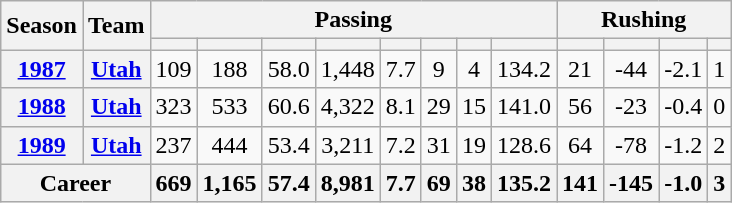<table class="wikitable" style="text-align:center;">
<tr>
<th rowspan="2">Season</th>
<th rowspan="2">Team</th>
<th colspan="8">Passing</th>
<th colspan="4">Rushing</th>
</tr>
<tr>
<th></th>
<th></th>
<th></th>
<th></th>
<th></th>
<th></th>
<th></th>
<th></th>
<th></th>
<th></th>
<th></th>
<th></th>
</tr>
<tr>
<th><a href='#'>1987</a></th>
<th><a href='#'>Utah</a></th>
<td>109</td>
<td>188</td>
<td>58.0</td>
<td>1,448</td>
<td>7.7</td>
<td>9</td>
<td>4</td>
<td>134.2</td>
<td>21</td>
<td>-44</td>
<td>-2.1</td>
<td>1</td>
</tr>
<tr>
<th><a href='#'>1988</a></th>
<th><a href='#'>Utah</a></th>
<td>323</td>
<td>533</td>
<td>60.6</td>
<td>4,322</td>
<td>8.1</td>
<td>29</td>
<td>15</td>
<td>141.0</td>
<td>56</td>
<td>-23</td>
<td>-0.4</td>
<td>0</td>
</tr>
<tr>
<th><a href='#'>1989</a></th>
<th><a href='#'>Utah</a></th>
<td>237</td>
<td>444</td>
<td>53.4</td>
<td>3,211</td>
<td>7.2</td>
<td>31</td>
<td>19</td>
<td>128.6</td>
<td>64</td>
<td>-78</td>
<td>-1.2</td>
<td>2</td>
</tr>
<tr>
<th colspan="2">Career</th>
<th>669</th>
<th>1,165</th>
<th>57.4</th>
<th>8,981</th>
<th>7.7</th>
<th>69</th>
<th>38</th>
<th>135.2</th>
<th>141</th>
<th>-145</th>
<th>-1.0</th>
<th>3</th>
</tr>
</table>
